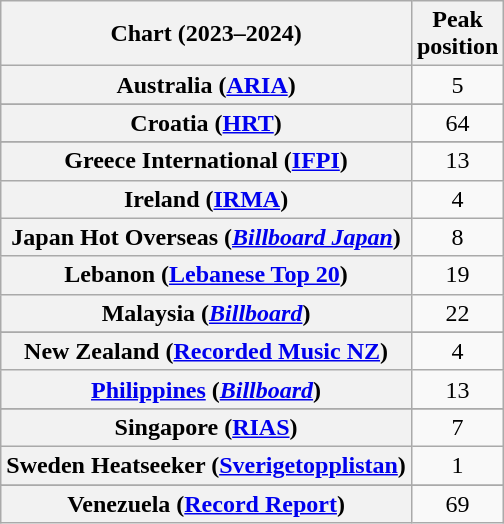<table class="wikitable sortable plainrowheaders" style="text-align:center">
<tr>
<th scope="col">Chart (2023–2024)</th>
<th scope="col">Peak<br>position</th>
</tr>
<tr>
<th scope="row">Australia (<a href='#'>ARIA</a>)</th>
<td>5</td>
</tr>
<tr>
</tr>
<tr>
</tr>
<tr>
<th scope="row">Croatia (<a href='#'>HRT</a>)</th>
<td>64</td>
</tr>
<tr>
</tr>
<tr>
</tr>
<tr>
<th scope="row">Greece International (<a href='#'>IFPI</a>)</th>
<td>13</td>
</tr>
<tr>
<th scope="row">Ireland (<a href='#'>IRMA</a>)</th>
<td>4</td>
</tr>
<tr>
<th scope="row">Japan Hot Overseas (<em><a href='#'>Billboard Japan</a></em>)</th>
<td>8</td>
</tr>
<tr>
<th scope="row">Lebanon (<a href='#'>Lebanese Top 20</a>)</th>
<td>19</td>
</tr>
<tr>
<th scope="row">Malaysia (<em><a href='#'>Billboard</a></em>)</th>
<td>22</td>
</tr>
<tr>
</tr>
<tr>
<th scope="row">New Zealand (<a href='#'>Recorded Music NZ</a>)</th>
<td>4</td>
</tr>
<tr>
<th scope="row"><a href='#'>Philippines</a> (<em><a href='#'>Billboard</a></em>)</th>
<td>13</td>
</tr>
<tr>
</tr>
<tr>
<th scope="row">Singapore (<a href='#'>RIAS</a>)</th>
<td>7</td>
</tr>
<tr>
<th scope="row">Sweden Heatseeker (<a href='#'>Sverigetopplistan</a>)</th>
<td>1</td>
</tr>
<tr>
</tr>
<tr>
</tr>
<tr>
</tr>
<tr>
<th scope="row">Venezuela (<a href='#'>Record Report</a>)</th>
<td>69</td>
</tr>
</table>
